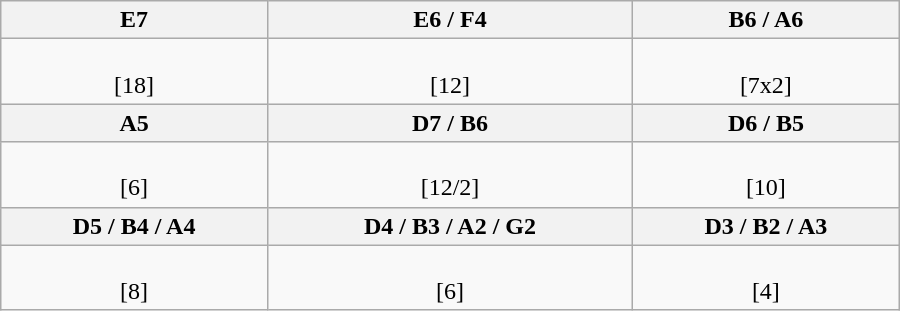<table class=wikitable width=600>
<tr>
<th>E7</th>
<th>E6 / F4</th>
<th>B6 / A6</th>
</tr>
<tr valign=top align=center>
<td><br>[18]</td>
<td><br>[12]</td>
<td><br>[7x2]</td>
</tr>
<tr>
<th>A5</th>
<th>D7 / B6</th>
<th>D6 / B5</th>
</tr>
<tr valign=top align=center>
<td><br>[6]</td>
<td><br>[12/2]</td>
<td><br>[10]</td>
</tr>
<tr>
<th>D5 / B4 / A4</th>
<th>D4 / B3 / A2 / G2</th>
<th>D3 / B2 / A3</th>
</tr>
<tr valign=top align=center>
<td><br>[8]</td>
<td><br>[6]</td>
<td><br>[4]</td>
</tr>
</table>
